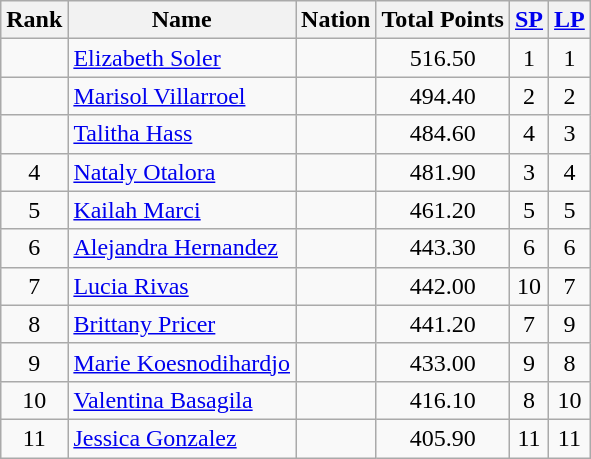<table class="wikitable sortable">
<tr>
<th>Rank</th>
<th>Name</th>
<th>Nation</th>
<th>Total Points</th>
<th><a href='#'>SP</a></th>
<th><a href='#'>LP</a></th>
</tr>
<tr>
<td align="center"></td>
<td><a href='#'>Elizabeth Soler</a></td>
<td></td>
<td align="center">516.50</td>
<td align="center">1</td>
<td align="center">1</td>
</tr>
<tr>
<td align="center"></td>
<td><a href='#'>Marisol Villarroel</a></td>
<td></td>
<td align="center">494.40</td>
<td align="center">2</td>
<td align="center">2</td>
</tr>
<tr>
<td align="center"></td>
<td><a href='#'>Talitha Hass</a></td>
<td></td>
<td align="center">484.60</td>
<td align="center">4</td>
<td align="center">3</td>
</tr>
<tr>
<td align="center">4</td>
<td><a href='#'>Nataly Otalora</a></td>
<td></td>
<td align="center">481.90</td>
<td align="center">3</td>
<td align="center">4</td>
</tr>
<tr>
<td align="center">5</td>
<td><a href='#'>Kailah Marci</a></td>
<td></td>
<td align="center">461.20</td>
<td align="center">5</td>
<td align="center">5</td>
</tr>
<tr>
<td align="center">6</td>
<td><a href='#'>Alejandra Hernandez</a></td>
<td></td>
<td align="center">443.30</td>
<td align="center">6</td>
<td align="center">6</td>
</tr>
<tr>
<td align="center">7</td>
<td><a href='#'>Lucia Rivas</a></td>
<td></td>
<td align="center">442.00</td>
<td align="center">10</td>
<td align="center">7</td>
</tr>
<tr>
<td align="center">8</td>
<td><a href='#'>Brittany Pricer</a></td>
<td></td>
<td align="center">441.20</td>
<td align="center">7</td>
<td align="center">9</td>
</tr>
<tr>
<td align="center">9</td>
<td><a href='#'>Marie Koesnodihardjo</a></td>
<td></td>
<td align="center">433.00</td>
<td align="center">9</td>
<td align="center">8</td>
</tr>
<tr>
<td align="center">10</td>
<td><a href='#'>Valentina Basagila</a></td>
<td></td>
<td align="center">416.10</td>
<td align="center">8</td>
<td align="center">10</td>
</tr>
<tr>
<td align="center">11</td>
<td><a href='#'>Jessica Gonzalez</a></td>
<td></td>
<td align="center">405.90</td>
<td align="center">11</td>
<td align="center">11</td>
</tr>
</table>
